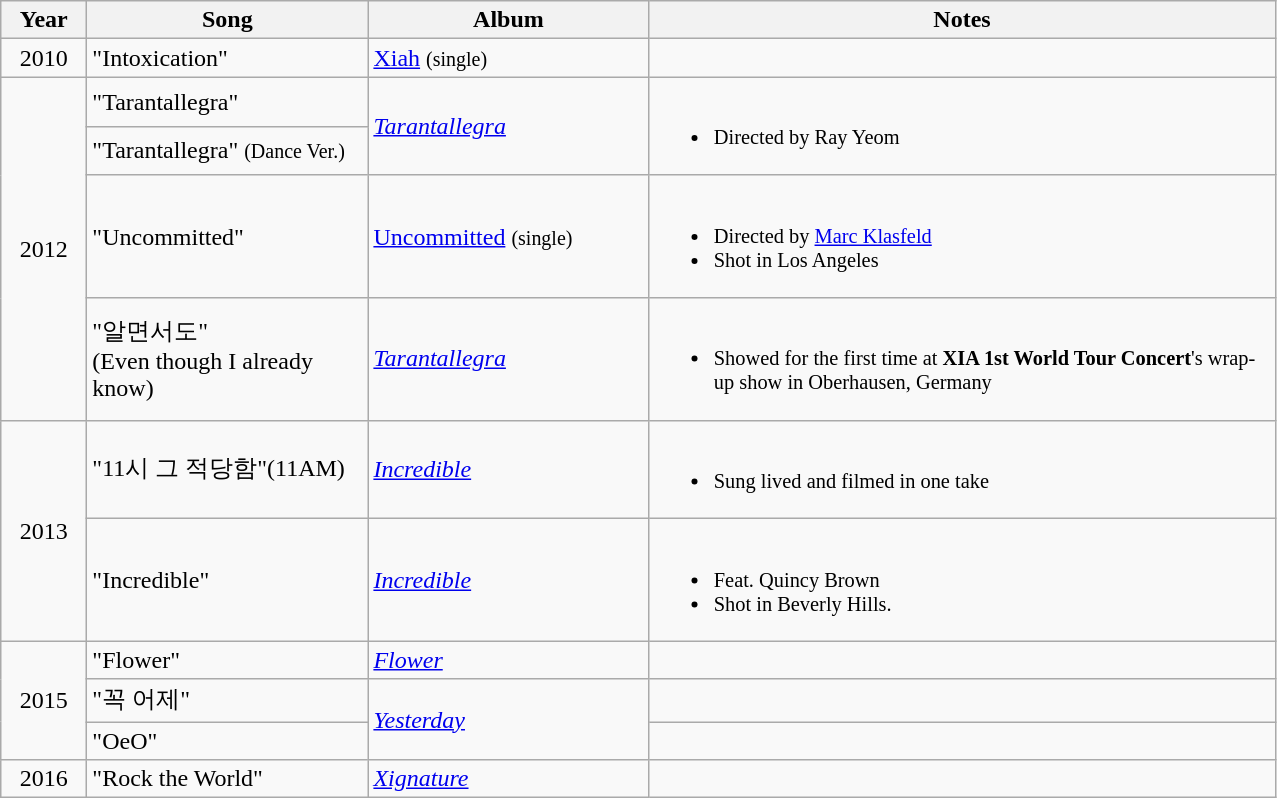<table class="wikitable">
<tr>
<th style="width:50px;">Year</th>
<th style="width:180px;">Song</th>
<th style="width:180px;">Album</th>
<th style="width:410px;">Notes</th>
</tr>
<tr>
<td style="text-align:center">2010</td>
<td>"Intoxication"</td>
<td><a href='#'>Xiah</a> <small>(single)</small></td>
<td></td>
</tr>
<tr>
<td rowspan="4" style="text-align:center">2012</td>
<td>"Tarantallegra"</td>
<td rowspan="2"><em><a href='#'>Tarantallegra</a></em></td>
<td style="font-size: 85%;" rowspan="2"><br><ul><li>Directed by Ray Yeom</li></ul></td>
</tr>
<tr>
<td>"Tarantallegra" <small>(Dance Ver.)</small></td>
</tr>
<tr>
<td>"Uncommitted"</td>
<td><a href='#'>Uncommitted</a> <small>(single)</small></td>
<td style="font-size: 85%;"><br><ul><li>Directed by <a href='#'>Marc Klasfeld</a></li><li>Shot in Los Angeles</li></ul></td>
</tr>
<tr>
<td>"알면서도"<br>(Even though I already know)</td>
<td><em><a href='#'>Tarantallegra</a></em></td>
<td style="font-size: 85%;"><br><ul><li>Showed for the first time at <strong>XIA 1st World Tour Concert</strong>'s wrap-up show in Oberhausen, Germany</li></ul></td>
</tr>
<tr>
<td rowspan="2" style="text-align:center">2013</td>
<td>"11시 그 적당함"(11AM)</td>
<td><em><a href='#'>Incredible</a></em></td>
<td style="font-size: 85%;"><br><ul><li>Sung lived and filmed in one take</li></ul></td>
</tr>
<tr>
<td>"Incredible"</td>
<td><em><a href='#'>Incredible</a></em></td>
<td style="font-size: 85%;"><br><ul><li>Feat. Quincy Brown</li><li>Shot in Beverly Hills.</li></ul></td>
</tr>
<tr>
<td rowspan="3" style="text-align:center">2015</td>
<td>"Flower" </td>
<td><em><a href='#'>Flower</a></em></td>
<td style="font-size: 85%;"></td>
</tr>
<tr>
<td>"꼭 어제"</td>
<td rowspan="2"><em><a href='#'>Yesterday</a></em></td>
<td style="font-size: 85%;"></td>
</tr>
<tr>
<td>"OeO" </td>
<td style="font-size: 85%;"></td>
</tr>
<tr>
<td style="text-align:center">2016</td>
<td>"Rock the World"</td>
<td><em><a href='#'>Xignature</a></em></td>
<td style="font-size: 85%;"></td>
</tr>
</table>
